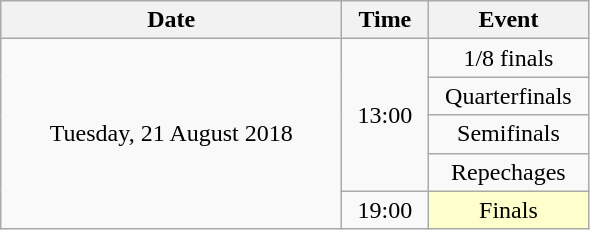<table class = "wikitable" style="text-align:center;">
<tr>
<th width=220>Date</th>
<th width=50>Time</th>
<th width=100>Event</th>
</tr>
<tr>
<td rowspan=5>Tuesday, 21 August 2018</td>
<td rowspan=4>13:00</td>
<td>1/8 finals</td>
</tr>
<tr>
<td>Quarterfinals</td>
</tr>
<tr>
<td>Semifinals</td>
</tr>
<tr>
<td>Repechages</td>
</tr>
<tr>
<td>19:00</td>
<td bgcolor=ffffcc>Finals</td>
</tr>
</table>
